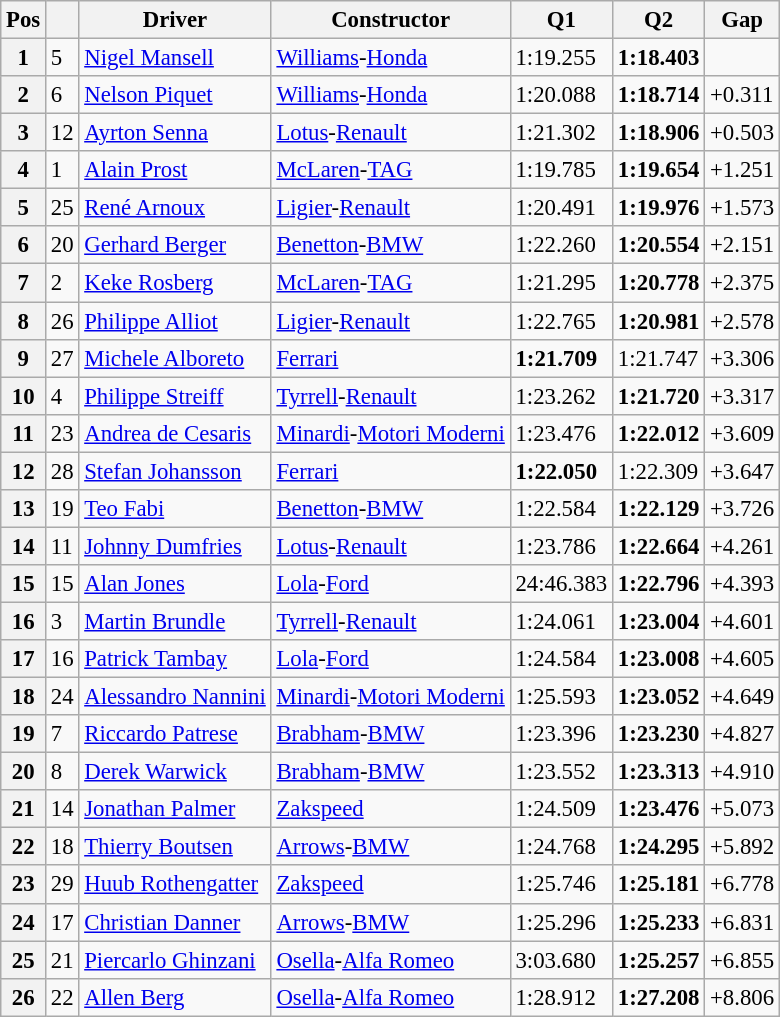<table class="wikitable sortable" style="font-size: 95%;">
<tr>
<th>Pos</th>
<th></th>
<th>Driver</th>
<th>Constructor</th>
<th>Q1</th>
<th>Q2</th>
<th>Gap</th>
</tr>
<tr>
<th>1</th>
<td>5</td>
<td data-sort-value="man"> <a href='#'>Nigel Mansell</a></td>
<td><a href='#'>Williams</a>-<a href='#'>Honda</a></td>
<td>1:19.255</td>
<td><strong>1:18.403</strong></td>
<td></td>
</tr>
<tr>
<th>2</th>
<td>6</td>
<td data-sort-value="piq"> <a href='#'>Nelson Piquet</a></td>
<td><a href='#'>Williams</a>-<a href='#'>Honda</a></td>
<td>1:20.088</td>
<td><strong>1:18.714</strong></td>
<td>+0.311</td>
</tr>
<tr>
<th>3</th>
<td>12</td>
<td data-sort-value="sen"> <a href='#'>Ayrton Senna</a></td>
<td><a href='#'>Lotus</a>-<a href='#'>Renault</a></td>
<td>1:21.302</td>
<td><strong>1:18.906</strong></td>
<td>+0.503</td>
</tr>
<tr>
<th>4</th>
<td>1</td>
<td data-sort-value="pro"> <a href='#'>Alain Prost</a></td>
<td><a href='#'>McLaren</a>-<a href='#'>TAG</a></td>
<td>1:19.785</td>
<td><strong>1:19.654</strong></td>
<td>+1.251</td>
</tr>
<tr>
<th>5</th>
<td>25</td>
<td data-sort-value="arn"> <a href='#'>René Arnoux</a></td>
<td><a href='#'>Ligier</a>-<a href='#'>Renault</a></td>
<td>1:20.491</td>
<td><strong>1:19.976</strong></td>
<td>+1.573</td>
</tr>
<tr>
<th>6</th>
<td>20</td>
<td data-sort-value="bgr"> <a href='#'>Gerhard Berger</a></td>
<td><a href='#'>Benetton</a>-<a href='#'>BMW</a></td>
<td>1:22.260</td>
<td><strong>1:20.554</strong></td>
<td>+2.151</td>
</tr>
<tr>
<th>7</th>
<td>2</td>
<td data-sort-value="ros"> <a href='#'>Keke Rosberg</a></td>
<td><a href='#'>McLaren</a>-<a href='#'>TAG</a></td>
<td>1:21.295</td>
<td><strong>1:20.778</strong></td>
<td>+2.375</td>
</tr>
<tr>
<th>8</th>
<td>26</td>
<td data-sort-value="all"> <a href='#'>Philippe Alliot</a></td>
<td><a href='#'>Ligier</a>-<a href='#'>Renault</a></td>
<td>1:22.765</td>
<td><strong>1:20.981</strong></td>
<td>+2.578</td>
</tr>
<tr>
<th>9</th>
<td>27</td>
<td data-sort-value="alb"> <a href='#'>Michele Alboreto</a></td>
<td><a href='#'>Ferrari</a></td>
<td><strong>1:21.709</strong></td>
<td>1:21.747</td>
<td>+3.306</td>
</tr>
<tr>
<th>10</th>
<td>4</td>
<td data-sort-value="str"> <a href='#'>Philippe Streiff</a></td>
<td><a href='#'>Tyrrell</a>-<a href='#'>Renault</a></td>
<td>1:23.262</td>
<td><strong>1:21.720</strong></td>
<td>+3.317</td>
</tr>
<tr>
<th>11</th>
<td>23</td>
<td data-sort-value="ces"> <a href='#'>Andrea de Cesaris</a></td>
<td><a href='#'>Minardi</a>-<a href='#'>Motori Moderni</a></td>
<td>1:23.476</td>
<td><strong>1:22.012</strong></td>
<td>+3.609</td>
</tr>
<tr>
<th>12</th>
<td>28</td>
<td data-sort-value="joh"> <a href='#'>Stefan Johansson</a></td>
<td><a href='#'>Ferrari</a></td>
<td><strong>1:22.050</strong></td>
<td>1:22.309</td>
<td>+3.647</td>
</tr>
<tr>
<th>13</th>
<td>19</td>
<td data-sort-value="fab"> <a href='#'>Teo Fabi</a></td>
<td><a href='#'>Benetton</a>-<a href='#'>BMW</a></td>
<td>1:22.584</td>
<td><strong>1:22.129</strong></td>
<td>+3.726</td>
</tr>
<tr>
<th>14</th>
<td>11</td>
<td data-sort-value="dum"> <a href='#'>Johnny Dumfries</a></td>
<td><a href='#'>Lotus</a>-<a href='#'>Renault</a></td>
<td>1:23.786</td>
<td><strong>1:22.664</strong></td>
<td>+4.261</td>
</tr>
<tr>
<th>15</th>
<td>15</td>
<td data-sort-value="jon"> <a href='#'>Alan Jones</a></td>
<td><a href='#'>Lola</a>-<a href='#'>Ford</a></td>
<td>24:46.383</td>
<td><strong>1:22.796</strong></td>
<td>+4.393</td>
</tr>
<tr>
<th>16</th>
<td>3</td>
<td data-sort-value="bru"> <a href='#'>Martin Brundle</a></td>
<td><a href='#'>Tyrrell</a>-<a href='#'>Renault</a></td>
<td>1:24.061</td>
<td><strong>1:23.004</strong></td>
<td>+4.601</td>
</tr>
<tr>
<th>17</th>
<td>16</td>
<td data-sort-value="tam"> <a href='#'>Patrick Tambay</a></td>
<td><a href='#'>Lola</a>-<a href='#'>Ford</a></td>
<td>1:24.584</td>
<td><strong>1:23.008</strong></td>
<td>+4.605</td>
</tr>
<tr>
<th>18</th>
<td>24</td>
<td data-sort-value="nan"> <a href='#'>Alessandro Nannini</a></td>
<td><a href='#'>Minardi</a>-<a href='#'>Motori Moderni</a></td>
<td>1:25.593</td>
<td><strong>1:23.052</strong></td>
<td>+4.649</td>
</tr>
<tr>
<th>19</th>
<td>7</td>
<td data-sort-value="pat"> <a href='#'>Riccardo Patrese</a></td>
<td><a href='#'>Brabham</a>-<a href='#'>BMW</a></td>
<td>1:23.396</td>
<td><strong>1:23.230</strong></td>
<td>+4.827</td>
</tr>
<tr>
<th>20</th>
<td>8</td>
<td data-sort-value="war"> <a href='#'>Derek Warwick</a></td>
<td><a href='#'>Brabham</a>-<a href='#'>BMW</a></td>
<td>1:23.552</td>
<td><strong>1:23.313</strong></td>
<td>+4.910</td>
</tr>
<tr>
<th>21</th>
<td>14</td>
<td data-sort-value="pal"> <a href='#'>Jonathan Palmer</a></td>
<td><a href='#'>Zakspeed</a></td>
<td>1:24.509</td>
<td><strong>1:23.476</strong></td>
<td>+5.073</td>
</tr>
<tr>
<th>22</th>
<td>18</td>
<td data-sort-value="bou"> <a href='#'>Thierry Boutsen</a></td>
<td><a href='#'>Arrows</a>-<a href='#'>BMW</a></td>
<td>1:24.768</td>
<td><strong>1:24.295</strong></td>
<td>+5.892</td>
</tr>
<tr>
<th>23</th>
<td>29</td>
<td data-sort-value="rot"> <a href='#'>Huub Rothengatter</a></td>
<td><a href='#'>Zakspeed</a></td>
<td>1:25.746</td>
<td><strong>1:25.181</strong></td>
<td>+6.778</td>
</tr>
<tr>
<th>24</th>
<td>17</td>
<td data-sort-value="dan"> <a href='#'>Christian Danner</a></td>
<td><a href='#'>Arrows</a>-<a href='#'>BMW</a></td>
<td>1:25.296</td>
<td><strong>1:25.233</strong></td>
<td>+6.831</td>
</tr>
<tr>
<th>25</th>
<td>21</td>
<td data-sort-value="ghi"> <a href='#'>Piercarlo Ghinzani</a></td>
<td><a href='#'>Osella</a>-<a href='#'>Alfa Romeo</a></td>
<td>3:03.680</td>
<td><strong>1:25.257</strong></td>
<td>+6.855</td>
</tr>
<tr>
<th>26</th>
<td>22</td>
<td data-sort-value="ber"> <a href='#'>Allen Berg</a></td>
<td><a href='#'>Osella</a>-<a href='#'>Alfa Romeo</a></td>
<td>1:28.912</td>
<td><strong>1:27.208</strong></td>
<td>+8.806</td>
</tr>
</table>
